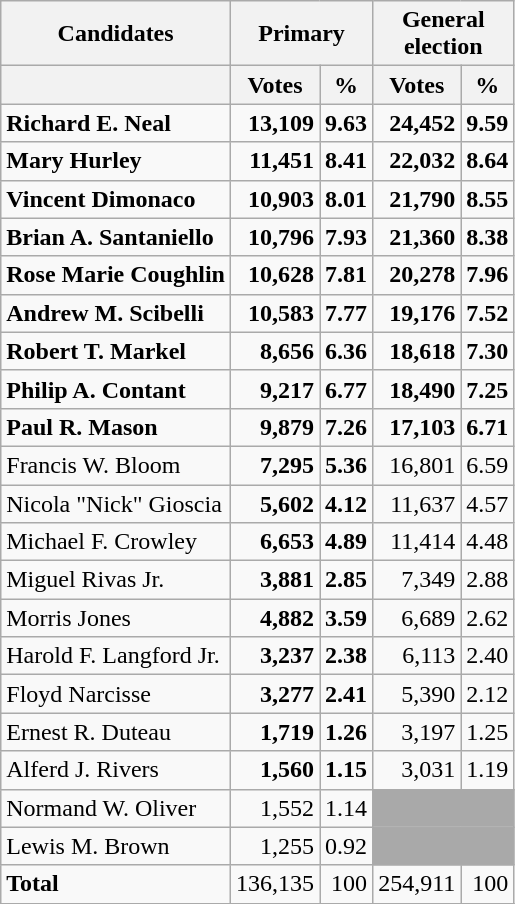<table class=wikitable>
<tr>
<th colspan=1>Candidates</th>
<th colspan=2>Primary</th>
<th colspan=2>General<br>election</th>
</tr>
<tr>
<th></th>
<th>Votes</th>
<th>%</th>
<th>Votes</th>
<th>%</th>
</tr>
<tr>
<td><strong>Richard E. Neal</strong></td>
<td align="right"><strong>13,109</strong></td>
<td align="right"><strong>9.63</strong></td>
<td align="right"><strong>24,452</strong></td>
<td align="right"><strong>9.59</strong></td>
</tr>
<tr>
<td><strong>Mary Hurley</strong></td>
<td align="right"><strong>11,451</strong></td>
<td align="right"><strong>8.41</strong></td>
<td align="right"><strong>22,032</strong></td>
<td align="right"><strong>8.64</strong></td>
</tr>
<tr>
<td><strong>Vincent Dimonaco</strong></td>
<td align="right"><strong>10,903</strong></td>
<td align="right"><strong>8.01</strong></td>
<td align="right"><strong>21,790</strong></td>
<td align="right"><strong>8.55</strong></td>
</tr>
<tr>
<td><strong>Brian A. Santaniello</strong></td>
<td align="right"><strong>10,796</strong></td>
<td align="right"><strong>7.93</strong></td>
<td align="right"><strong>21,360</strong></td>
<td align="right"><strong>8.38</strong></td>
</tr>
<tr>
<td><strong>Rose Marie Coughlin</strong></td>
<td align="right"><strong>10,628</strong></td>
<td align="right"><strong>7.81</strong></td>
<td align="right"><strong>20,278</strong></td>
<td align="right"><strong>7.96</strong></td>
</tr>
<tr>
<td><strong>Andrew M. Scibelli</strong></td>
<td align="right"><strong>10,583</strong></td>
<td align="right"><strong>7.77</strong></td>
<td align="right"><strong>19,176</strong></td>
<td align="right"><strong>7.52</strong></td>
</tr>
<tr>
<td><strong>Robert T. Markel</strong></td>
<td align="right"><strong>8,656</strong></td>
<td align="right"><strong>6.36</strong></td>
<td align="right"><strong>18,618</strong></td>
<td align="right"><strong>7.30</strong></td>
</tr>
<tr>
<td><strong>Philip A. Contant</strong></td>
<td align="right"><strong>9,217</strong></td>
<td align="right"><strong>6.77</strong></td>
<td align="right"><strong>18,490</strong></td>
<td align="right"><strong>7.25</strong></td>
</tr>
<tr>
<td><strong>Paul R. Mason</strong></td>
<td align="right"><strong>9,879</strong></td>
<td align="right"><strong>7.26</strong></td>
<td align="right"><strong>17,103</strong></td>
<td align="right"><strong>6.71</strong></td>
</tr>
<tr>
<td>Francis W. Bloom</td>
<td align="right"><strong>7,295</strong></td>
<td align="right"><strong>5.36</strong></td>
<td align="right">16,801</td>
<td align="right">6.59</td>
</tr>
<tr>
<td>Nicola "Nick" Gioscia</td>
<td align="right"><strong>5,602</strong></td>
<td align="right"><strong>4.12</strong></td>
<td align="right">11,637</td>
<td align="right">4.57</td>
</tr>
<tr>
<td>Michael F. Crowley</td>
<td align="right"><strong>6,653</strong></td>
<td align="right"><strong>4.89</strong></td>
<td align="right">11,414</td>
<td align="right">4.48</td>
</tr>
<tr>
<td>Miguel Rivas Jr.</td>
<td align="right"><strong>3,881</strong></td>
<td align="right"><strong>2.85</strong></td>
<td align="right">7,349</td>
<td align="right">2.88</td>
</tr>
<tr>
<td>Morris Jones</td>
<td align="right"><strong>4,882</strong></td>
<td align="right"><strong>3.59</strong></td>
<td align="right">6,689</td>
<td align="right">2.62</td>
</tr>
<tr>
<td>Harold F. Langford Jr.</td>
<td align="right"><strong>3,237</strong></td>
<td align="right"><strong>2.38</strong></td>
<td align="right">6,113</td>
<td align="right">2.40</td>
</tr>
<tr>
<td>Floyd Narcisse</td>
<td align="right"><strong>3,277</strong></td>
<td align="right"><strong>2.41</strong></td>
<td align="right">5,390</td>
<td align="right">2.12</td>
</tr>
<tr>
<td>Ernest R. Duteau</td>
<td align="right"><strong>1,719</strong></td>
<td align="right"><strong>1.26</strong></td>
<td align="right">3,197</td>
<td align="right">1.25</td>
</tr>
<tr>
<td>Alferd J. Rivers</td>
<td align="right"><strong>1,560</strong></td>
<td align="right"><strong>1.15</strong></td>
<td align="right">3,031</td>
<td align="right">1.19</td>
</tr>
<tr>
<td>Normand W. Oliver</td>
<td align="right">1,552</td>
<td align="right">1.14</td>
<td colspan=2 bgcolor=darkgray></td>
</tr>
<tr>
<td>Lewis M. Brown</td>
<td align="right">1,255</td>
<td align="right">0.92</td>
<td colspan=2 bgcolor=darkgray></td>
</tr>
<tr>
<td><strong>Total</strong></td>
<td align="right">136,135</td>
<td align="right">100</td>
<td align="right">254,911</td>
<td align="right">100</td>
</tr>
<tr>
</tr>
</table>
